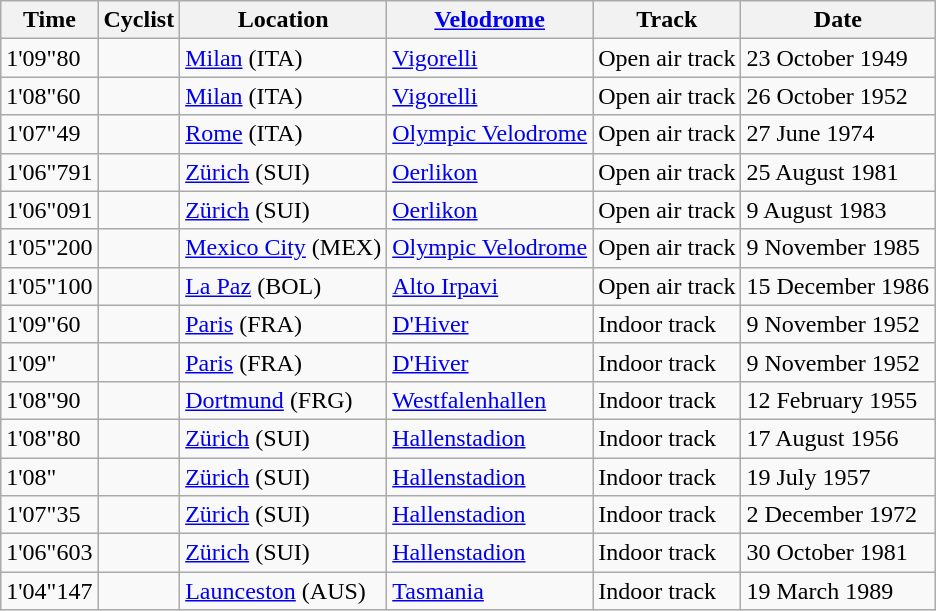<table class="wikitable">
<tr align="left">
<th>Time</th>
<th>Cyclist</th>
<th>Location</th>
<th><a href='#'>Velodrome</a></th>
<th>Track</th>
<th>Date</th>
</tr>
<tr>
<td>1'09"80</td>
<td></td>
<td><a href='#'>Milan</a> (ITA)</td>
<td><a href='#'>Vigorelli</a></td>
<td>Open air track</td>
<td>23 October 1949</td>
</tr>
<tr>
<td>1'08"60</td>
<td></td>
<td><a href='#'>Milan</a> (ITA)</td>
<td><a href='#'>Vigorelli</a></td>
<td>Open air track</td>
<td>26 October 1952</td>
</tr>
<tr>
<td>1'07"49</td>
<td></td>
<td><a href='#'>Rome</a> (ITA)</td>
<td><a href='#'>Olympic Velodrome</a></td>
<td>Open air track</td>
<td>27 June 1974</td>
</tr>
<tr>
<td>1'06"791</td>
<td></td>
<td><a href='#'>Zürich</a> (SUI)</td>
<td><a href='#'>Oerlikon</a></td>
<td>Open air track</td>
<td>25 August 1981</td>
</tr>
<tr>
<td>1'06"091</td>
<td></td>
<td><a href='#'>Zürich</a> (SUI)</td>
<td><a href='#'>Oerlikon</a></td>
<td>Open air track</td>
<td>9 August 1983</td>
</tr>
<tr>
<td>1'05"200</td>
<td></td>
<td><a href='#'>Mexico City</a> (MEX)</td>
<td><a href='#'>Olympic Velodrome</a></td>
<td>Open air track</td>
<td>9 November 1985</td>
</tr>
<tr>
<td>1'05"100</td>
<td></td>
<td><a href='#'>La Paz</a> (BOL)</td>
<td><a href='#'>Alto Irpavi</a></td>
<td>Open air track</td>
<td>15 December 1986</td>
</tr>
<tr>
<td>1'09"60</td>
<td></td>
<td><a href='#'>Paris</a> (FRA)</td>
<td><a href='#'>D'Hiver</a></td>
<td>Indoor track</td>
<td>9 November 1952</td>
</tr>
<tr>
<td>1'09"</td>
<td></td>
<td><a href='#'>Paris</a> (FRA)</td>
<td><a href='#'>D'Hiver</a></td>
<td>Indoor track</td>
<td>9 November 1952</td>
</tr>
<tr>
<td>1'08"90</td>
<td></td>
<td><a href='#'>Dortmund</a> (FRG)</td>
<td><a href='#'>Westfalenhallen</a></td>
<td>Indoor track</td>
<td>12 February 1955</td>
</tr>
<tr>
<td>1'08"80</td>
<td></td>
<td><a href='#'>Zürich</a> (SUI)</td>
<td><a href='#'>Hallenstadion</a></td>
<td>Indoor track</td>
<td>17 August 1956</td>
</tr>
<tr>
<td>1'08"</td>
<td></td>
<td><a href='#'>Zürich</a> (SUI)</td>
<td><a href='#'>Hallenstadion</a></td>
<td>Indoor track</td>
<td>19 July 1957</td>
</tr>
<tr>
<td>1'07"35</td>
<td></td>
<td><a href='#'>Zürich</a> (SUI)</td>
<td><a href='#'>Hallenstadion</a></td>
<td>Indoor track</td>
<td>2 December 1972</td>
</tr>
<tr>
<td>1'06"603</td>
<td></td>
<td><a href='#'>Zürich</a> (SUI)</td>
<td><a href='#'>Hallenstadion</a></td>
<td>Indoor track</td>
<td>30 October 1981</td>
</tr>
<tr>
<td>1'04"147</td>
<td></td>
<td><a href='#'>Launceston</a> (AUS)</td>
<td><a href='#'>Tasmania</a></td>
<td>Indoor track</td>
<td>19 March 1989</td>
</tr>
</table>
